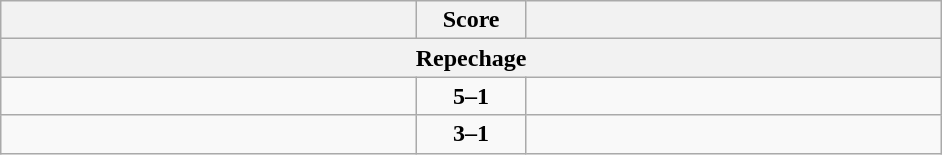<table class="wikitable" style="text-align: left;">
<tr>
<th align="right" width="270"></th>
<th width="65">Score</th>
<th align="left" width="270"></th>
</tr>
<tr>
<th colspan="3">Repechage</th>
</tr>
<tr>
<td><strong></strong></td>
<td align=center><strong>5–1</strong></td>
<td></td>
</tr>
<tr>
<td><strong></strong></td>
<td align=center><strong>3–1</strong></td>
<td></td>
</tr>
</table>
